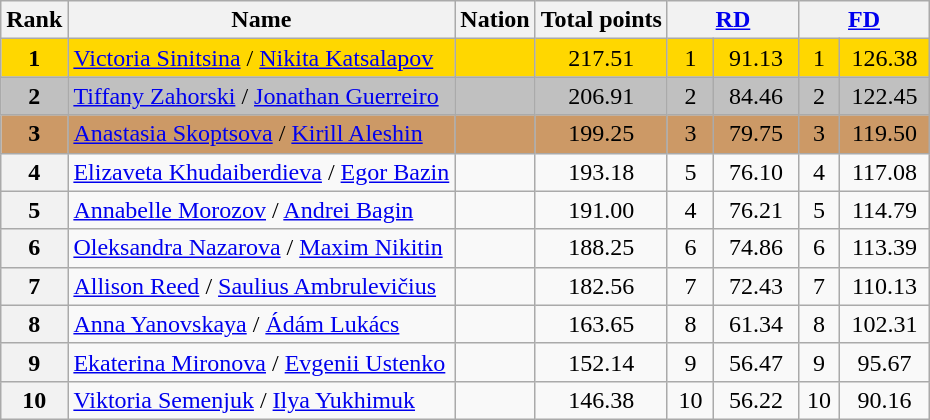<table class="wikitable sortable">
<tr>
<th>Rank</th>
<th>Name</th>
<th>Nation</th>
<th>Total points</th>
<th colspan="2" width="80px"><a href='#'>RD</a></th>
<th colspan="2" width="80px"><a href='#'>FD</a></th>
</tr>
<tr bgcolor="gold">
<td align="center"><strong>1</strong></td>
<td><a href='#'>Victoria Sinitsina</a> / <a href='#'>Nikita Katsalapov</a></td>
<td></td>
<td align="center">217.51</td>
<td align="center">1</td>
<td align="center">91.13</td>
<td align="center">1</td>
<td align="center">126.38</td>
</tr>
<tr bgcolor="silver">
<td align="center"><strong>2</strong></td>
<td><a href='#'>Tiffany Zahorski</a> / <a href='#'>Jonathan Guerreiro</a></td>
<td></td>
<td align="center">206.91</td>
<td align="center">2</td>
<td align="center">84.46</td>
<td align="center">2</td>
<td align="center">122.45</td>
</tr>
<tr bgcolor="cc9966">
<td align="center"><strong>3</strong></td>
<td><a href='#'>Anastasia Skoptsova</a> / <a href='#'>Kirill Aleshin</a></td>
<td></td>
<td align="center">199.25</td>
<td align="center">3</td>
<td align="center">79.75</td>
<td align="center">3</td>
<td align="center">119.50</td>
</tr>
<tr>
<th>4</th>
<td><a href='#'>Elizaveta Khudaiberdieva</a> / <a href='#'>Egor Bazin</a></td>
<td></td>
<td align="center">193.18</td>
<td align="center">5</td>
<td align="center">76.10</td>
<td align="center">4</td>
<td align="center">117.08</td>
</tr>
<tr>
<th>5</th>
<td><a href='#'>Annabelle Morozov</a> / <a href='#'>Andrei Bagin</a></td>
<td></td>
<td align="center">191.00</td>
<td align="center">4</td>
<td align="center">76.21</td>
<td align="center">5</td>
<td align="center">114.79</td>
</tr>
<tr>
<th>6</th>
<td><a href='#'>Oleksandra Nazarova</a> / <a href='#'>Maxim Nikitin</a></td>
<td></td>
<td align="center">188.25</td>
<td align="center">6</td>
<td align="center">74.86</td>
<td align="center">6</td>
<td align="center">113.39</td>
</tr>
<tr>
<th>7</th>
<td><a href='#'>Allison Reed</a> / <a href='#'>Saulius Ambrulevičius</a></td>
<td></td>
<td align="center">182.56</td>
<td align="center">7</td>
<td align="center">72.43</td>
<td align="center">7</td>
<td align="center">110.13</td>
</tr>
<tr>
<th>8</th>
<td><a href='#'>Anna Yanovskaya</a> / <a href='#'>Ádám Lukács</a></td>
<td></td>
<td align="center">163.65</td>
<td align="center">8</td>
<td align="center">61.34</td>
<td align="center">8</td>
<td align="center">102.31</td>
</tr>
<tr>
<th>9</th>
<td><a href='#'>Ekaterina Mironova</a> / <a href='#'>Evgenii Ustenko</a></td>
<td></td>
<td align="center">152.14</td>
<td align="center">9</td>
<td align="center">56.47</td>
<td align="center">9</td>
<td align="center">95.67</td>
</tr>
<tr>
<th>10</th>
<td><a href='#'>Viktoria Semenjuk</a> / <a href='#'>Ilya Yukhimuk</a></td>
<td></td>
<td align="center">146.38</td>
<td align="center">10</td>
<td align="center">56.22</td>
<td align="center">10</td>
<td align="center">90.16</td>
</tr>
</table>
